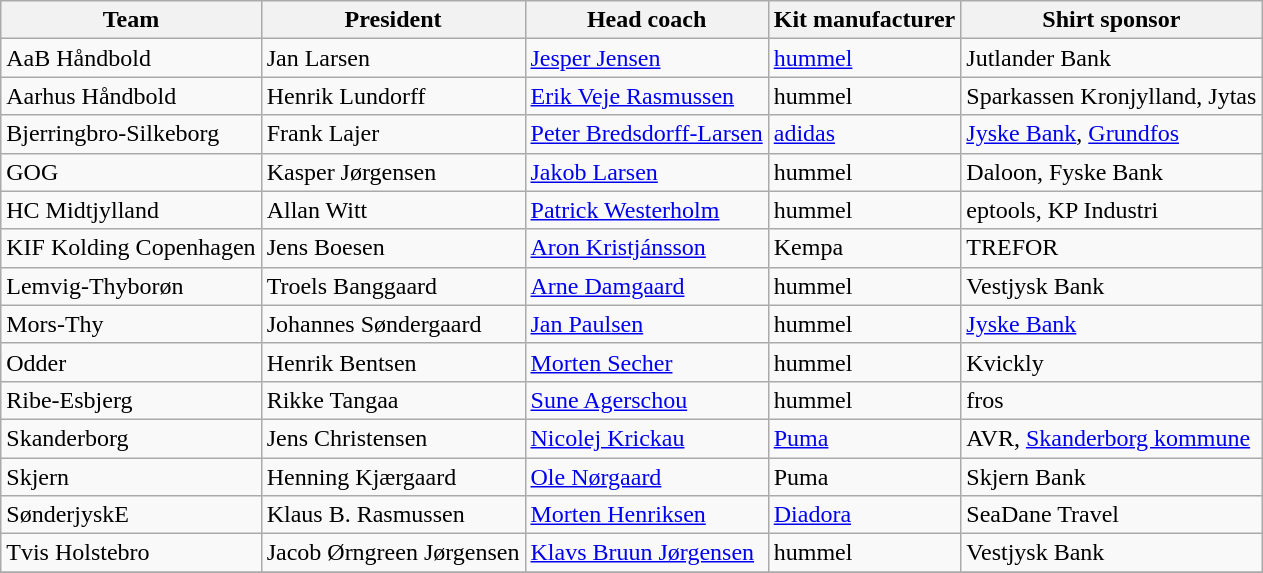<table class="wikitable sortable" style="text-align: left;">
<tr>
<th>Team</th>
<th>President</th>
<th>Head coach</th>
<th>Kit manufacturer</th>
<th>Shirt sponsor</th>
</tr>
<tr>
<td>AaB Håndbold</td>
<td>Jan Larsen</td>
<td> <a href='#'>Jesper Jensen</a></td>
<td><a href='#'>hummel</a></td>
<td>Jutlander Bank</td>
</tr>
<tr>
<td>Aarhus Håndbold</td>
<td>Henrik Lundorff</td>
<td> <a href='#'>Erik Veje Rasmussen</a></td>
<td>hummel</td>
<td>Sparkassen Kronjylland, Jytas</td>
</tr>
<tr>
<td>Bjerringbro-Silkeborg</td>
<td>Frank Lajer</td>
<td> <a href='#'>Peter Bredsdorff-Larsen</a></td>
<td><a href='#'>adidas</a></td>
<td><a href='#'>Jyske Bank</a>, <a href='#'>Grundfos</a></td>
</tr>
<tr>
<td>GOG</td>
<td>Kasper Jørgensen</td>
<td> <a href='#'>Jakob Larsen</a></td>
<td>hummel</td>
<td>Daloon, Fyske Bank</td>
</tr>
<tr>
<td>HC Midtjylland</td>
<td>Allan Witt</td>
<td> <a href='#'>Patrick Westerholm</a></td>
<td>hummel</td>
<td>eptools, KP Industri</td>
</tr>
<tr>
<td>KIF Kolding Copenhagen</td>
<td>Jens Boesen</td>
<td> <a href='#'>Aron Kristjánsson</a></td>
<td>Kempa</td>
<td>TREFOR</td>
</tr>
<tr>
<td>Lemvig-Thyborøn</td>
<td>Troels Banggaard</td>
<td> <a href='#'>Arne Damgaard</a></td>
<td>hummel</td>
<td>Vestjysk Bank</td>
</tr>
<tr>
<td>Mors-Thy</td>
<td>Johannes Søndergaard</td>
<td> <a href='#'>Jan Paulsen</a></td>
<td>hummel</td>
<td><a href='#'>Jyske Bank</a></td>
</tr>
<tr>
<td>Odder</td>
<td>Henrik Bentsen</td>
<td> <a href='#'>Morten Secher</a></td>
<td>hummel</td>
<td>Kvickly</td>
</tr>
<tr>
<td>Ribe-Esbjerg</td>
<td>Rikke Tangaa</td>
<td> <a href='#'>Sune Agerschou</a></td>
<td>hummel</td>
<td>fros</td>
</tr>
<tr>
<td>Skanderborg</td>
<td>Jens Christensen</td>
<td> <a href='#'>Nicolej Krickau</a></td>
<td><a href='#'>Puma</a></td>
<td>AVR, <a href='#'>Skanderborg kommune</a></td>
</tr>
<tr>
<td>Skjern</td>
<td>Henning Kjærgaard</td>
<td> <a href='#'>Ole Nørgaard</a></td>
<td>Puma</td>
<td>Skjern Bank</td>
</tr>
<tr>
<td>SønderjyskE</td>
<td>Klaus B. Rasmussen</td>
<td> <a href='#'>Morten Henriksen</a></td>
<td><a href='#'>Diadora</a></td>
<td>SeaDane Travel</td>
</tr>
<tr>
<td>Tvis Holstebro</td>
<td>Jacob Ørngreen Jørgensen</td>
<td> <a href='#'>Klavs Bruun Jørgensen</a></td>
<td>hummel</td>
<td>Vestjysk Bank</td>
</tr>
<tr>
</tr>
</table>
